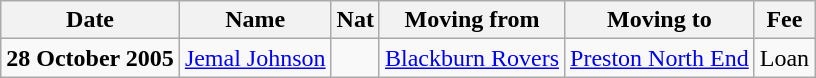<table class="wikitable sortable">
<tr>
<th>Date</th>
<th>Name</th>
<th>Nat</th>
<th>Moving from</th>
<th>Moving to</th>
<th>Fee</th>
</tr>
<tr>
<td><strong>28 October 2005</strong></td>
<td><a href='#'>Jemal Johnson</a></td>
<td></td>
<td><a href='#'>Blackburn Rovers</a></td>
<td><a href='#'>Preston North End</a></td>
<td>Loan</td>
</tr>
</table>
